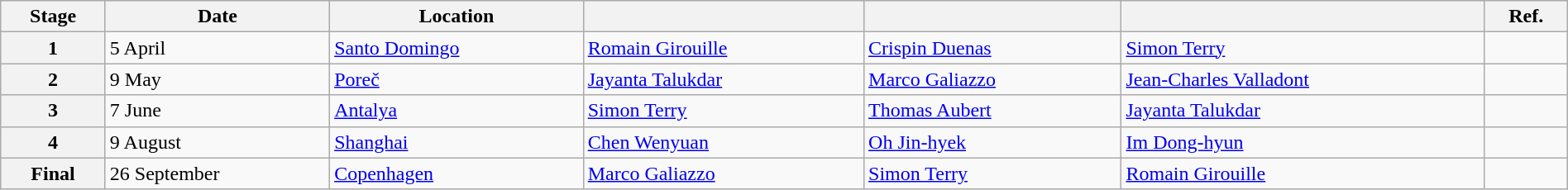<table class="wikitable" style="width:100%">
<tr>
<th>Stage</th>
<th>Date</th>
<th>Location</th>
<th></th>
<th></th>
<th></th>
<th>Ref.</th>
</tr>
<tr>
<th>1</th>
<td>5 April</td>
<td> <a href='#'>Santo Domingo</a></td>
<td> <a href='#'>Romain Girouille</a></td>
<td> <a href='#'>Crispin Duenas</a></td>
<td> <a href='#'>Simon Terry</a></td>
<td></td>
</tr>
<tr>
<th>2</th>
<td>9 May</td>
<td> <a href='#'>Poreč</a></td>
<td> <a href='#'>Jayanta Talukdar</a></td>
<td> <a href='#'>Marco Galiazzo</a></td>
<td> <a href='#'>Jean-Charles Valladont</a></td>
<td></td>
</tr>
<tr>
<th>3</th>
<td>7 June</td>
<td> <a href='#'>Antalya</a></td>
<td> <a href='#'>Simon Terry</a></td>
<td> <a href='#'>Thomas Aubert</a></td>
<td> <a href='#'>Jayanta Talukdar</a></td>
<td></td>
</tr>
<tr>
<th>4</th>
<td>9 August</td>
<td> <a href='#'>Shanghai</a></td>
<td> <a href='#'>Chen Wenyuan</a></td>
<td> <a href='#'>Oh Jin-hyek</a></td>
<td> <a href='#'>Im Dong-hyun</a></td>
<td></td>
</tr>
<tr>
<th>Final</th>
<td>26 September</td>
<td> <a href='#'>Copenhagen</a></td>
<td> <a href='#'>Marco Galiazzo</a></td>
<td> <a href='#'>Simon Terry</a></td>
<td> <a href='#'>Romain Girouille</a></td>
<td></td>
</tr>
</table>
